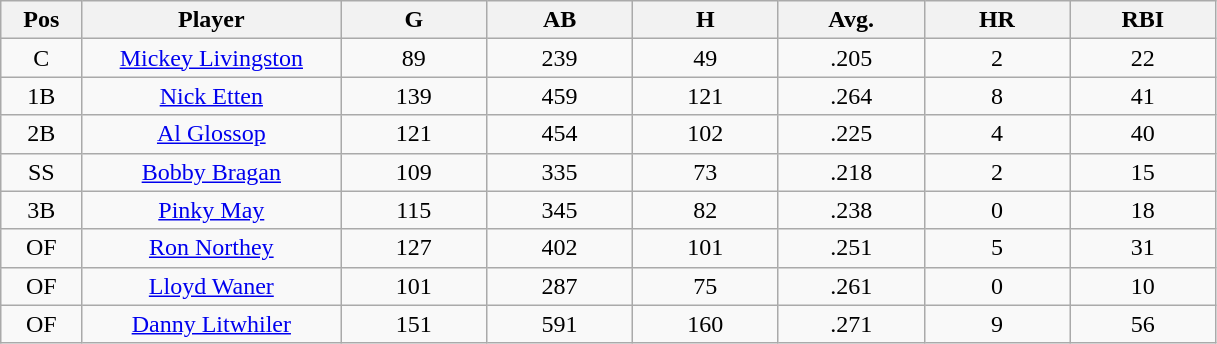<table class="wikitable sortable">
<tr>
<th bgcolor="#DDDDFF" width="5%">Pos</th>
<th bgcolor="#DDDDFF" width="16%">Player</th>
<th bgcolor="#DDDDFF" width="9%">G</th>
<th bgcolor="#DDDDFF" width="9%">AB</th>
<th bgcolor="#DDDDFF" width="9%">H</th>
<th bgcolor="#DDDDFF" width="9%">Avg.</th>
<th bgcolor="#DDDDFF" width="9%">HR</th>
<th bgcolor="#DDDDFF" width="9%">RBI</th>
</tr>
<tr align="center">
<td>C</td>
<td><a href='#'>Mickey Livingston</a></td>
<td>89</td>
<td>239</td>
<td>49</td>
<td>.205</td>
<td>2</td>
<td>22</td>
</tr>
<tr align=center>
<td>1B</td>
<td><a href='#'>Nick Etten</a></td>
<td>139</td>
<td>459</td>
<td>121</td>
<td>.264</td>
<td>8</td>
<td>41</td>
</tr>
<tr align=center>
<td>2B</td>
<td><a href='#'>Al Glossop</a></td>
<td>121</td>
<td>454</td>
<td>102</td>
<td>.225</td>
<td>4</td>
<td>40</td>
</tr>
<tr align=center>
<td>SS</td>
<td><a href='#'>Bobby Bragan</a></td>
<td>109</td>
<td>335</td>
<td>73</td>
<td>.218</td>
<td>2</td>
<td>15</td>
</tr>
<tr align=center>
<td>3B</td>
<td><a href='#'>Pinky May</a></td>
<td>115</td>
<td>345</td>
<td>82</td>
<td>.238</td>
<td>0</td>
<td>18</td>
</tr>
<tr align=center>
<td>OF</td>
<td><a href='#'>Ron Northey</a></td>
<td>127</td>
<td>402</td>
<td>101</td>
<td>.251</td>
<td>5</td>
<td>31</td>
</tr>
<tr align=center>
<td>OF</td>
<td><a href='#'>Lloyd Waner</a></td>
<td>101</td>
<td>287</td>
<td>75</td>
<td>.261</td>
<td>0</td>
<td>10</td>
</tr>
<tr align=center>
<td>OF</td>
<td><a href='#'>Danny Litwhiler</a></td>
<td>151</td>
<td>591</td>
<td>160</td>
<td>.271</td>
<td>9</td>
<td>56</td>
</tr>
</table>
